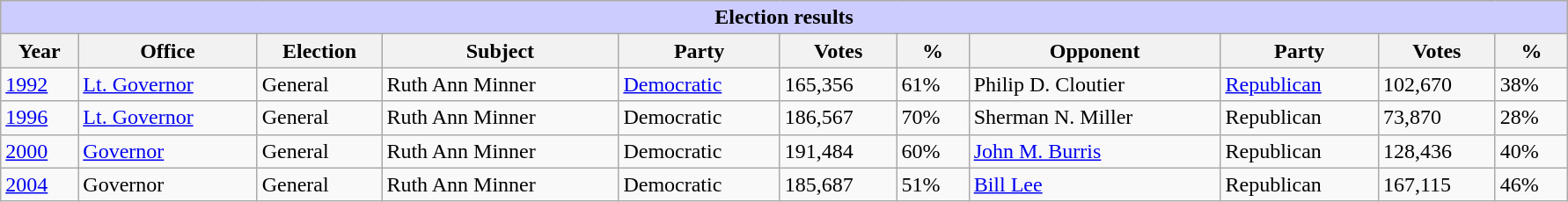<table class=wikitable style="width: 94%" style="text-align: center;" align="center">
<tr bgcolor=#cccccc>
<th colspan=13 style="background: #ccccff;">Election results</th>
</tr>
<tr>
<th><strong>Year</strong></th>
<th><strong>Office</strong></th>
<th><strong>Election</strong></th>
<th><strong>Subject</strong></th>
<th><strong>Party</strong></th>
<th><strong>Votes</strong></th>
<th><strong>%</strong></th>
<th><strong>Opponent</strong></th>
<th><strong>Party</strong></th>
<th><strong>Votes</strong></th>
<th><strong>%</strong></th>
</tr>
<tr>
<td><a href='#'>1992</a></td>
<td><a href='#'>Lt. Governor</a></td>
<td>General</td>
<td>Ruth Ann Minner</td>
<td><a href='#'>Democratic</a></td>
<td>165,356</td>
<td>61%</td>
<td>Philip D. Cloutier</td>
<td><a href='#'>Republican</a></td>
<td>102,670</td>
<td>38%</td>
</tr>
<tr>
<td><a href='#'>1996</a></td>
<td><a href='#'>Lt. Governor</a></td>
<td>General</td>
<td>Ruth Ann Minner</td>
<td>Democratic</td>
<td>186,567</td>
<td>70%</td>
<td>Sherman N. Miller</td>
<td>Republican</td>
<td>73,870</td>
<td>28%</td>
</tr>
<tr>
<td><a href='#'>2000</a></td>
<td><a href='#'>Governor</a></td>
<td>General</td>
<td>Ruth Ann Minner</td>
<td>Democratic</td>
<td>191,484</td>
<td>60%</td>
<td><a href='#'>John M. Burris</a></td>
<td>Republican</td>
<td>128,436</td>
<td>40%</td>
</tr>
<tr>
<td><a href='#'>2004</a></td>
<td>Governor</td>
<td>General</td>
<td>Ruth Ann Minner</td>
<td>Democratic</td>
<td>185,687</td>
<td>51%</td>
<td><a href='#'>Bill Lee</a></td>
<td>Republican</td>
<td>167,115</td>
<td>46%</td>
</tr>
</table>
